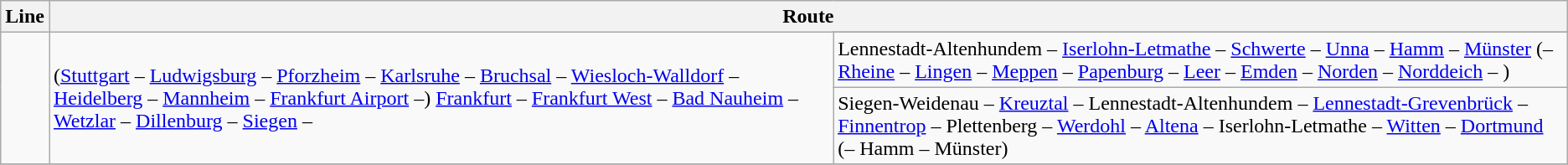<table class="wikitable">
<tr>
<th>Line</th>
<th colspan="2">Route</th>
</tr>
<tr>
<td rowspan="3"></td>
<td rowspan="3">(<a href='#'>Stuttgart</a> – <a href='#'>Ludwigsburg</a> – <a href='#'>Pforzheim</a> – <a href='#'>Karlsruhe</a> – <a href='#'>Bruchsal</a> – <a href='#'>Wiesloch-Walldorf</a> – <a href='#'>Heidelberg</a> – <a href='#'>Mannheim</a> – <a href='#'>Frankfurt Airport</a> –) <a href='#'>Frankfurt</a> – <a href='#'>Frankfurt West</a> – <a href='#'>Bad Nauheim</a> – <a href='#'>Wetzlar</a> – <a href='#'>Dillenburg</a> – <a href='#'>Siegen</a> –</td>
</tr>
<tr>
<td>Lennestadt-Altenhundem – <a href='#'>Iserlohn-Letmathe</a> – <a href='#'>Schwerte</a> – <a href='#'>Unna</a> – <a href='#'>Hamm</a> – <a href='#'>Münster</a> (– <a href='#'>Rheine</a> – <a href='#'>Lingen</a> – <a href='#'>Meppen</a> – <a href='#'>Papenburg</a> – <a href='#'>Leer</a> –  <a href='#'>Emden</a> – <a href='#'>Norden</a> – <a href='#'>Norddeich</a> – )</td>
</tr>
<tr>
<td>Siegen-Weidenau – <a href='#'>Kreuztal</a> – Lennestadt-Altenhundem – <a href='#'>Lennestadt-Grevenbrück</a> – <a href='#'>Finnentrop</a> – Plettenberg – <a href='#'>Werdohl</a> – <a href='#'>Altena</a> – Iserlohn-Letmathe – <a href='#'>Witten</a> – <a href='#'>Dortmund</a> (– Hamm – Münster)</td>
</tr>
<tr>
</tr>
</table>
